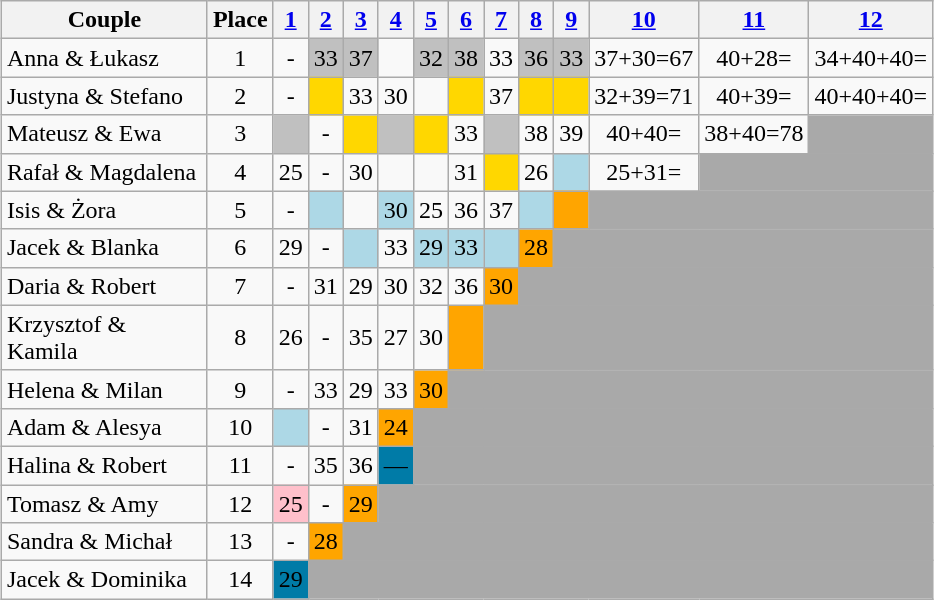<table class="wikitable sortable" style="margin:auto;text-align:center;">
<tr>
<th width="130">Couple</th>
<th>Place</th>
<th><a href='#'>1</a></th>
<th><a href='#'>2</a></th>
<th><a href='#'>3</a></th>
<th><a href='#'>4</a></th>
<th><a href='#'>5</a></th>
<th><a href='#'>6</a></th>
<th><a href='#'>7</a></th>
<th><a href='#'>8</a></th>
<th><a href='#'>9</a></th>
<th><a href='#'>10</a></th>
<th><a href='#'>11</a></th>
<th><a href='#'>12</a></th>
</tr>
<tr>
<td style="text-align:left;">Anna & Łukasz</td>
<td>1</td>
<td>-</td>
<td bgcolor="silver">33</td>
<td bgcolor="silver">37</td>
<td></td>
<td bgcolor="silver">32</td>
<td bgcolor="silver">38</td>
<td>33</td>
<td bgcolor="silver">36</td>
<td bgcolor="silver">33</td>
<td>37+30=67</td>
<td>40+28=</td>
<td>34+40+40=</td>
</tr>
<tr>
<td style="text-align:left;">Justyna & Stefano</td>
<td>2</td>
<td>-</td>
<td bgcolor="gold"></td>
<td>33</td>
<td>30</td>
<td></td>
<td bgcolor="gold"></td>
<td>37</td>
<td bgcolor="gold"></td>
<td bgcolor="gold"></td>
<td>32+39=71</td>
<td>40+39=</td>
<td>40+40+40=</td>
</tr>
<tr>
<td style="text-align:left;">Mateusz & Ewa</td>
<td>3</td>
<td bgcolor="silver"></td>
<td>-</td>
<td bgcolor="gold"></td>
<td bgcolor="silver"></td>
<td bgcolor="gold"></td>
<td>33</td>
<td bgcolor="silver"></td>
<td>38</td>
<td>39</td>
<td>40+40=</td>
<td>38+40=78</td>
<td style="background:darkgray;"></td>
</tr>
<tr>
<td style="text-align:left;">Rafał & Magdalena</td>
<td>4</td>
<td>25</td>
<td>-</td>
<td>30</td>
<td></td>
<td></td>
<td>31</td>
<td bgcolor="gold"></td>
<td>26</td>
<td style="background:lightblue;"></td>
<td>25+31=</td>
<td style="background:darkgray;" colspan="2"></td>
</tr>
<tr>
<td style="text-align:left;">Isis & Żora</td>
<td>5</td>
<td>-</td>
<td style="background:lightblue;"></td>
<td></td>
<td style="background:lightblue;">30</td>
<td>25</td>
<td>36</td>
<td>37</td>
<td style="background:lightblue;"></td>
<td style="background:orange;"></td>
<td style="background:darkgray;" colspan="3"></td>
</tr>
<tr>
<td style="text-align:left;">Jacek & Blanka</td>
<td>6</td>
<td>29</td>
<td>-</td>
<td style="background:lightblue;"></td>
<td>33</td>
<td style="background:lightblue;">29</td>
<td style="background:lightblue;">33</td>
<td style="background:lightblue;"></td>
<td style="background:orange;">28</td>
<td style="background:darkgray;" colspan="4"></td>
</tr>
<tr>
<td style="text-align:left;">Daria & Robert</td>
<td>7</td>
<td>-</td>
<td>31</td>
<td>29</td>
<td>30</td>
<td>32</td>
<td>36</td>
<td style="background:orange;">30</td>
<td style="background:darkgray;" colspan="6"></td>
</tr>
<tr>
<td style="text-align:left;">Krzysztof & Kamila</td>
<td>8</td>
<td>26</td>
<td>-</td>
<td>35</td>
<td>27</td>
<td>30</td>
<td style="background:orange;"></td>
<td style="background:darkgray;" colspan="7"></td>
</tr>
<tr>
<td style="text-align:left;">Helena & Milan</td>
<td>9</td>
<td>-</td>
<td>33</td>
<td>29</td>
<td>33</td>
<td style="background:orange;">30</td>
<td style="background:darkgray;" colspan="8"></td>
</tr>
<tr>
<td style="text-align:left;">Adam & Alesya</td>
<td>10</td>
<td style="background:lightblue;"></td>
<td>-</td>
<td>31</td>
<td style="background:orange;">24</td>
<td style="background:darkgray;" colspan="9"></td>
</tr>
<tr>
<td style="text-align:left;">Halina & Robert</td>
<td>11</td>
<td>-</td>
<td>35</td>
<td>36</td>
<td style="background:#007BA7;">—</td>
<td style="background:darkgray;" colspan="9"></td>
</tr>
<tr>
<td style="text-align:left;">Tomasz & Amy</td>
<td>12</td>
<td style="background:pink;">25</td>
<td>-</td>
<td style="background:orange;">29</td>
<td style="background:darkgray;" colspan="11"></td>
</tr>
<tr>
<td style="text-align:left;">Sandra & Michał</td>
<td>13</td>
<td>-</td>
<td style="background:orange;">28</td>
<td style="background:darkgray;" colspan="12"></td>
</tr>
<tr>
<td style="text-align:left;">Jacek & Dominika</td>
<td>14</td>
<td style="background:#007BA7;">29</td>
<td style="background:darkgray;" colspan="13"></td>
</tr>
</table>
